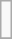<table class="wikitable">
<tr ---->
<td><br></td>
</tr>
<tr --->
</tr>
</table>
